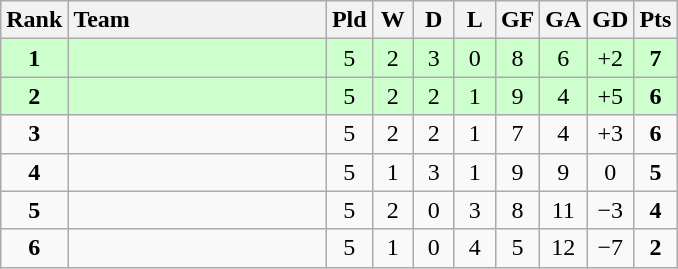<table class="wikitable" style="text-align:center">
<tr>
<th width=30>Rank</th>
<th width=165 style="text-align:left">Team</th>
<th width=20>Pld</th>
<th width=20>W</th>
<th width=20>D</th>
<th width=20>L</th>
<th width=20>GF</th>
<th width=20>GA</th>
<th width=20>GD</th>
<th width=20>Pts</th>
</tr>
<tr bgcolor="#ccffcc">
<td><strong>1</strong></td>
<td align="left"></td>
<td>5</td>
<td>2</td>
<td>3</td>
<td>0</td>
<td>8</td>
<td>6</td>
<td>+2</td>
<td><strong>7</strong></td>
</tr>
<tr bgcolor="#ccffcc">
<td><strong>2</strong></td>
<td align="left"></td>
<td>5</td>
<td>2</td>
<td>2</td>
<td>1</td>
<td>9</td>
<td>4</td>
<td>+5</td>
<td><strong>6</strong></td>
</tr>
<tr>
<td><strong>3</strong></td>
<td align="left"></td>
<td>5</td>
<td>2</td>
<td>2</td>
<td>1</td>
<td>7</td>
<td>4</td>
<td>+3</td>
<td><strong>6</strong></td>
</tr>
<tr>
<td><strong>4</strong></td>
<td align="left"></td>
<td>5</td>
<td>1</td>
<td>3</td>
<td>1</td>
<td>9</td>
<td>9</td>
<td>0</td>
<td><strong>5</strong></td>
</tr>
<tr>
<td><strong>5</strong></td>
<td align="left"></td>
<td>5</td>
<td>2</td>
<td>0</td>
<td>3</td>
<td>8</td>
<td>11</td>
<td>−3</td>
<td><strong>4</strong></td>
</tr>
<tr>
<td><strong>6</strong></td>
<td align="left"></td>
<td>5</td>
<td>1</td>
<td>0</td>
<td>4</td>
<td>5</td>
<td>12</td>
<td>−7</td>
<td><strong>2</strong></td>
</tr>
</table>
